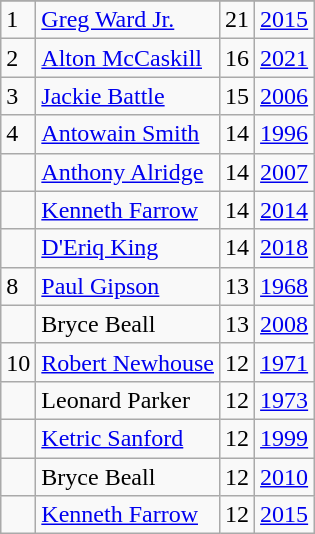<table class="wikitable">
<tr>
</tr>
<tr>
<td>1</td>
<td><a href='#'>Greg Ward Jr.</a></td>
<td>21</td>
<td><a href='#'>2015</a></td>
</tr>
<tr>
<td>2</td>
<td><a href='#'>Alton McCaskill</a></td>
<td>16</td>
<td><a href='#'>2021</a></td>
</tr>
<tr>
<td>3</td>
<td><a href='#'>Jackie Battle</a></td>
<td>15</td>
<td><a href='#'>2006</a></td>
</tr>
<tr>
<td>4</td>
<td><a href='#'>Antowain Smith</a></td>
<td>14</td>
<td><a href='#'>1996</a></td>
</tr>
<tr>
<td></td>
<td><a href='#'>Anthony Alridge</a></td>
<td>14</td>
<td><a href='#'>2007</a></td>
</tr>
<tr>
<td></td>
<td><a href='#'>Kenneth Farrow</a></td>
<td>14</td>
<td><a href='#'>2014</a></td>
</tr>
<tr>
<td></td>
<td><a href='#'>D'Eriq King</a></td>
<td>14</td>
<td><a href='#'>2018</a></td>
</tr>
<tr>
<td>8</td>
<td><a href='#'>Paul Gipson</a></td>
<td>13</td>
<td><a href='#'>1968</a></td>
</tr>
<tr>
<td></td>
<td>Bryce Beall</td>
<td>13</td>
<td><a href='#'>2008</a></td>
</tr>
<tr>
<td>10</td>
<td><a href='#'>Robert Newhouse</a></td>
<td>12</td>
<td><a href='#'>1971</a></td>
</tr>
<tr>
<td></td>
<td>Leonard Parker</td>
<td>12</td>
<td><a href='#'>1973</a></td>
</tr>
<tr>
<td></td>
<td><a href='#'>Ketric Sanford</a></td>
<td>12</td>
<td><a href='#'>1999</a></td>
</tr>
<tr>
<td></td>
<td>Bryce Beall</td>
<td>12</td>
<td><a href='#'>2010</a></td>
</tr>
<tr>
<td></td>
<td><a href='#'>Kenneth Farrow</a></td>
<td>12</td>
<td><a href='#'>2015</a></td>
</tr>
</table>
